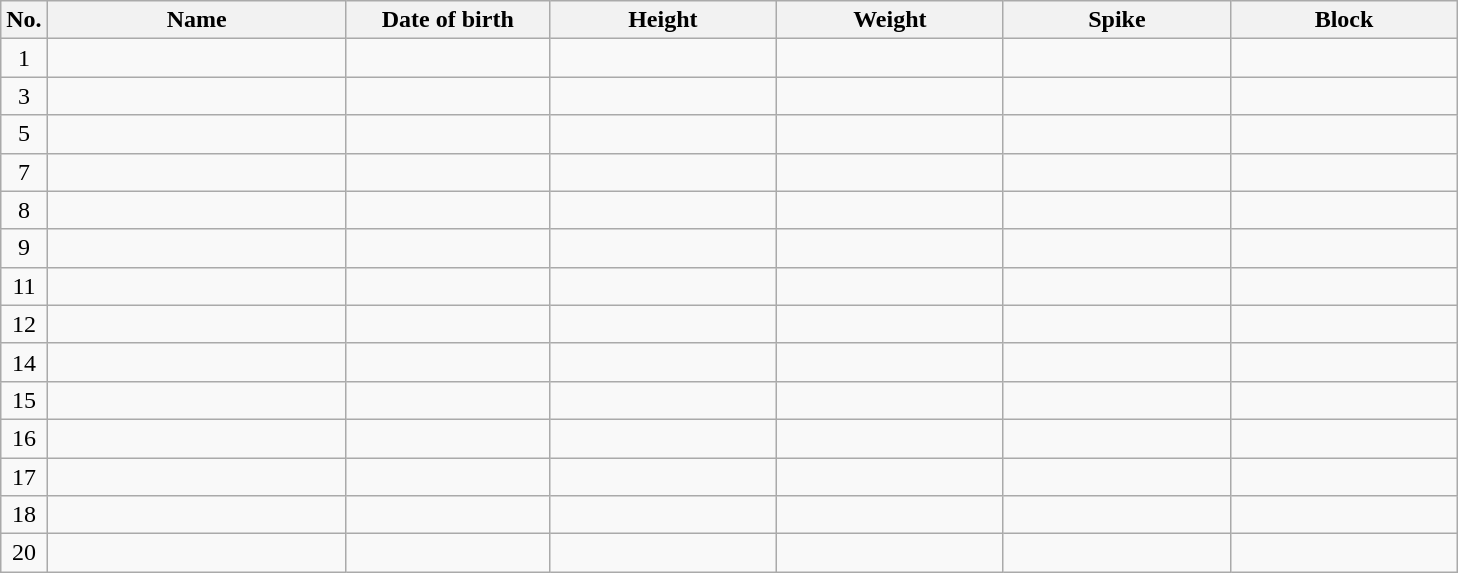<table class="wikitable sortable" style="font-size:100%; text-align:center;">
<tr>
<th>No.</th>
<th style="width:12em">Name</th>
<th style="width:8em">Date of birth</th>
<th style="width:9em">Height</th>
<th style="width:9em">Weight</th>
<th style="width:9em">Spike</th>
<th style="width:9em">Block</th>
</tr>
<tr>
<td>1</td>
<td align=left></td>
<td align=right></td>
<td></td>
<td></td>
<td></td>
<td></td>
</tr>
<tr>
<td>3</td>
<td align=left></td>
<td align=right></td>
<td></td>
<td></td>
<td></td>
<td></td>
</tr>
<tr>
<td>5</td>
<td align=left></td>
<td align=right></td>
<td></td>
<td></td>
<td></td>
<td></td>
</tr>
<tr>
<td>7</td>
<td align=left></td>
<td align=right></td>
<td></td>
<td></td>
<td></td>
<td></td>
</tr>
<tr>
<td>8</td>
<td align=left></td>
<td align=right></td>
<td></td>
<td></td>
<td></td>
<td></td>
</tr>
<tr>
<td>9</td>
<td align=left></td>
<td align=right></td>
<td></td>
<td></td>
<td></td>
<td></td>
</tr>
<tr>
<td>11</td>
<td align=left></td>
<td align=right></td>
<td></td>
<td></td>
<td></td>
<td></td>
</tr>
<tr>
<td>12</td>
<td align=left></td>
<td align=right></td>
<td></td>
<td></td>
<td></td>
<td></td>
</tr>
<tr>
<td>14</td>
<td align=left></td>
<td align=right></td>
<td></td>
<td></td>
<td></td>
<td></td>
</tr>
<tr>
<td>15</td>
<td align=left></td>
<td align=right></td>
<td></td>
<td></td>
<td></td>
<td></td>
</tr>
<tr>
<td>16</td>
<td align=left></td>
<td align=right></td>
<td></td>
<td></td>
<td></td>
<td></td>
</tr>
<tr>
<td>17</td>
<td align=left></td>
<td align=right></td>
<td></td>
<td></td>
<td></td>
<td></td>
</tr>
<tr>
<td>18</td>
<td align=left></td>
<td align=right></td>
<td></td>
<td></td>
<td></td>
<td></td>
</tr>
<tr>
<td>20</td>
<td align=left></td>
<td align=right></td>
<td></td>
<td></td>
<td></td>
<td></td>
</tr>
</table>
